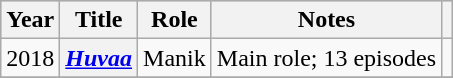<table class="wikitable sortable plainrowheaders">
<tr style="background:#ccc; text-align:center;">
<th scope="col">Year</th>
<th scope="col">Title</th>
<th scope="col">Role</th>
<th scope="col">Notes</th>
<th scope="col" class="unsortable"></th>
</tr>
<tr>
<td>2018</td>
<th scope="row"><em><a href='#'>Huvaa</a></em></th>
<td>Manik</td>
<td>Main role; 13 episodes</td>
<td style="text-align: center;"></td>
</tr>
<tr>
</tr>
</table>
